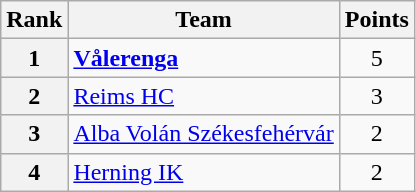<table class="wikitable" style="text-align: center;">
<tr>
<th>Rank</th>
<th>Team</th>
<th>Points</th>
</tr>
<tr>
<th>1</th>
<td style="text-align: left;"> <strong><a href='#'>Vålerenga</a></strong></td>
<td>5</td>
</tr>
<tr>
<th>2</th>
<td style="text-align: left;"> <a href='#'>Reims HC</a></td>
<td>3</td>
</tr>
<tr>
<th>3</th>
<td style="text-align: left;"> <a href='#'>Alba Volán Székesfehérvár</a></td>
<td>2</td>
</tr>
<tr>
<th>4</th>
<td style="text-align: left;"> <a href='#'>Herning IK</a></td>
<td>2</td>
</tr>
</table>
